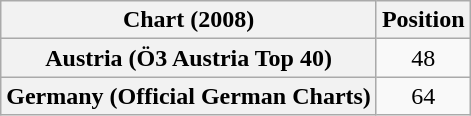<table class="wikitable sortable plainrowheaders" style="text-align:center">
<tr>
<th scope="col">Chart (2008)</th>
<th scope="col">Position</th>
</tr>
<tr>
<th scope="row">Austria (Ö3 Austria Top 40)</th>
<td>48</td>
</tr>
<tr>
<th scope="row">Germany (Official German Charts)</th>
<td>64</td>
</tr>
</table>
